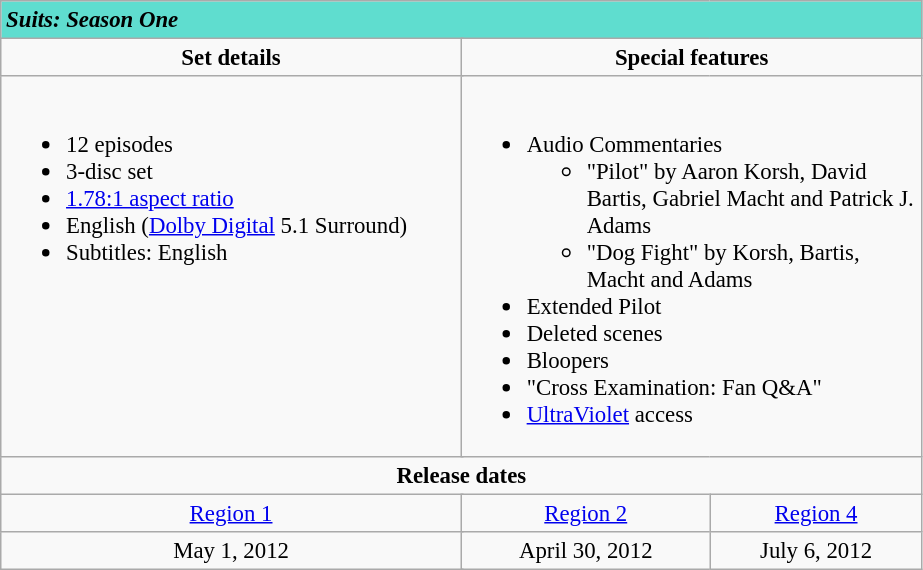<table class="wikitable" style="font-size:95%;">
<tr style="background: #5FDDCF;">
<td colspan="6"><span> <strong><em>Suits: Season One</em></strong></span></td>
</tr>
<tr valign="top">
<td align="center" width="300" colspan="2"><strong>Set details</strong></td>
<td colspan="4" width="300" align="center"><strong>Special features</strong></td>
</tr>
<tr valign="top">
<td colspan="2" align="left" width="300"><br><ul><li>12 episodes</li><li>3-disc set</li><li><a href='#'>1.78:1 aspect ratio</a></li><li>English (<a href='#'>Dolby Digital</a> 5.1 Surround)</li><li>Subtitles: English</li></ul></td>
<td colspan="4" align="left" width="300"><br><ul><li>Audio Commentaries<ul><li>"Pilot" by Aaron Korsh, David Bartis, Gabriel Macht and Patrick J. Adams</li><li>"Dog Fight" by Korsh, Bartis, Macht and Adams</li></ul></li><li>Extended Pilot</li><li>Deleted scenes</li><li>Bloopers</li><li>"Cross Examination: Fan Q&A"</li><li><a href='#'>UltraViolet</a> access</li></ul></td>
</tr>
<tr>
<td colspan="6" align="center"><strong>Release dates</strong></td>
</tr>
<tr>
<td colspan="2" align="center"><a href='#'>Region 1</a></td>
<td colspan="2" align="center"><a href='#'>Region 2</a></td>
<td colspan="2" align="center"><a href='#'>Region 4</a></td>
</tr>
<tr>
<td colspan="2" align="center">May 1, 2012</td>
<td colspan="2" align="center">April 30, 2012</td>
<td colspan="2" align="center">July 6, 2012</td>
</tr>
</table>
